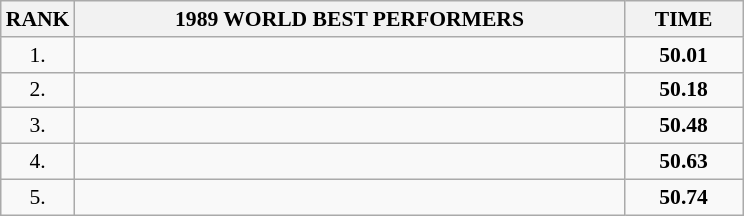<table class="wikitable" style="border-collapse: collapse; font-size: 90%;">
<tr>
<th>RANK</th>
<th align="center" style="width: 25em">1989 WORLD BEST PERFORMERS</th>
<th align="center" style="width: 5em">TIME</th>
</tr>
<tr>
<td align="center">1.</td>
<td></td>
<td align="center"><strong>50.01</strong></td>
</tr>
<tr>
<td align="center">2.</td>
<td></td>
<td align="center"><strong>50.18</strong></td>
</tr>
<tr>
<td align="center">3.</td>
<td></td>
<td align="center"><strong>50.48</strong></td>
</tr>
<tr>
<td align=center>4.</td>
<td></td>
<td align=center><strong>50.63</strong></td>
</tr>
<tr>
<td align=center>5.</td>
<td></td>
<td align=center><strong>50.74</strong></td>
</tr>
</table>
